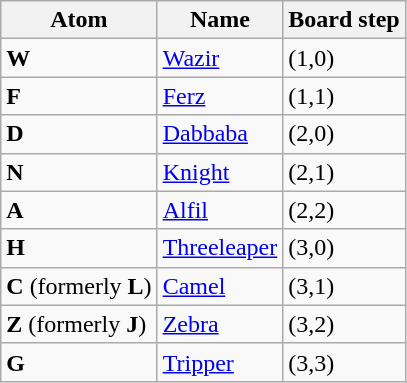<table class=wikitable>
<tr>
<th>Atom</th>
<th>Name</th>
<th>Board step</th>
</tr>
<tr>
<td><strong>W</strong></td>
<td><a href='#'>Wazir</a></td>
<td>(1,0)</td>
</tr>
<tr>
<td><strong>F</strong></td>
<td><a href='#'>Ferz</a></td>
<td>(1,1)</td>
</tr>
<tr>
<td><strong>D</strong></td>
<td><a href='#'>Dabbaba</a></td>
<td>(2,0)</td>
</tr>
<tr>
<td><strong>N</strong></td>
<td><a href='#'>Knight</a></td>
<td>(2,1)</td>
</tr>
<tr>
<td><strong>A</strong></td>
<td><a href='#'>Alfil</a></td>
<td>(2,2)</td>
</tr>
<tr>
<td><strong>H</strong></td>
<td><a href='#'>Threeleaper</a></td>
<td>(3,0)</td>
</tr>
<tr>
<td><strong>C</strong> (formerly <strong>L</strong>)</td>
<td><a href='#'>Camel</a></td>
<td>(3,1)</td>
</tr>
<tr>
<td><strong>Z</strong> (formerly <strong>J</strong>)</td>
<td><a href='#'>Zebra</a></td>
<td>(3,2)</td>
</tr>
<tr>
<td><strong>G</strong></td>
<td><a href='#'>Tripper</a></td>
<td>(3,3)</td>
</tr>
</table>
